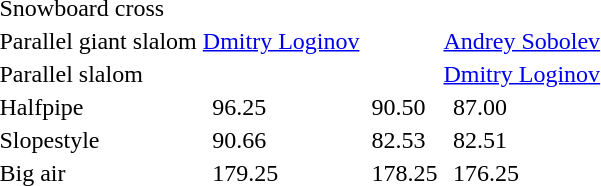<table>
<tr>
<td>Snowboard cross<br></td>
<td colspan=2></td>
<td colspan=2></td>
<td colspan=2></td>
</tr>
<tr>
<td>Parallel giant slalom<br></td>
<td colspan=2><a href='#'>Dmitry Loginov</a><br></td>
<td colspan=2></td>
<td colspan=2><a href='#'>Andrey Sobolev</a><br></td>
</tr>
<tr>
<td>Parallel slalom<br></td>
<td colspan=2></td>
<td colspan=2></td>
<td colspan=2><a href='#'>Dmitry Loginov</a><br></td>
</tr>
<tr>
<td>Halfpipe<br></td>
<td></td>
<td>96.25</td>
<td></td>
<td>90.50</td>
<td></td>
<td>87.00</td>
</tr>
<tr>
<td>Slopestyle<br></td>
<td></td>
<td>90.66</td>
<td></td>
<td>82.53</td>
<td></td>
<td>82.51</td>
</tr>
<tr>
<td>Big air<br></td>
<td></td>
<td>179.25</td>
<td></td>
<td>178.25</td>
<td></td>
<td>176.25</td>
</tr>
</table>
